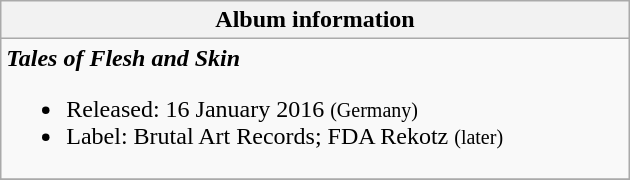<table class="wikitable" width="420">
<tr>
<th align="center">Album information</th>
</tr>
<tr>
<td align="left"><strong><em>Tales of Flesh and Skin</em></strong><br><ul><li>Released: 16 January 2016 <small>(Germany)</small></li><li>Label: Brutal Art Records; FDA Rekotz <small>(later)</small></li></ul></td>
</tr>
<tr>
</tr>
</table>
